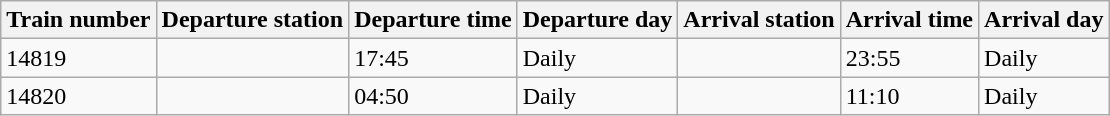<table class="wikitable">
<tr>
<th>Train number</th>
<th>Departure station</th>
<th>Departure time</th>
<th>Departure day</th>
<th>Arrival station</th>
<th>Arrival time</th>
<th>Arrival day</th>
</tr>
<tr>
<td>14819</td>
<td></td>
<td>17:45</td>
<td>Daily</td>
<td></td>
<td>23:55</td>
<td>Daily</td>
</tr>
<tr>
<td>14820</td>
<td></td>
<td>04:50</td>
<td>Daily</td>
<td></td>
<td>11:10</td>
<td>Daily</td>
</tr>
</table>
